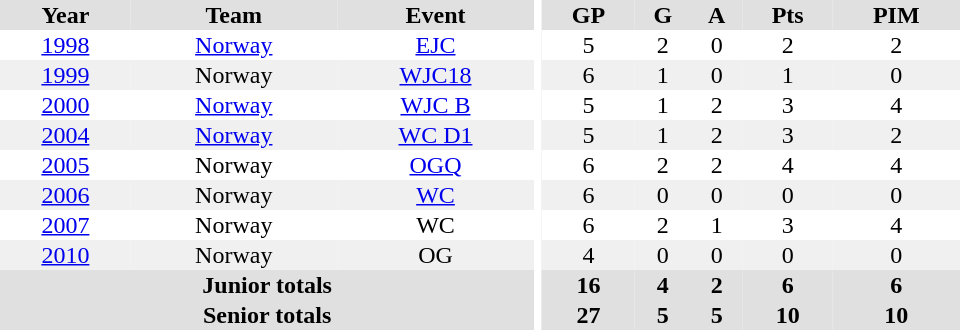<table border="0" cellpadding="1" cellspacing="0" ID="Table3" style="text-align:center; width:40em">
<tr ALIGN="center" bgcolor="#e0e0e0">
<th>Year</th>
<th>Team</th>
<th>Event</th>
<th rowspan="102" bgcolor="#ffffff"></th>
<th>GP</th>
<th>G</th>
<th>A</th>
<th>Pts</th>
<th>PIM</th>
</tr>
<tr>
<td><a href='#'>1998</a></td>
<td><a href='#'>Norway</a></td>
<td><a href='#'>EJC</a></td>
<td>5</td>
<td>2</td>
<td>0</td>
<td>2</td>
<td>2</td>
</tr>
<tr bgcolor="#f0f0f0">
<td><a href='#'>1999</a></td>
<td>Norway</td>
<td><a href='#'>WJC18</a></td>
<td>6</td>
<td>1</td>
<td>0</td>
<td>1</td>
<td>0</td>
</tr>
<tr>
<td><a href='#'>2000</a></td>
<td><a href='#'>Norway</a></td>
<td><a href='#'>WJC B</a></td>
<td>5</td>
<td>1</td>
<td>2</td>
<td>3</td>
<td>4</td>
</tr>
<tr bgcolor="#f0f0f0">
<td><a href='#'>2004</a></td>
<td><a href='#'>Norway</a></td>
<td><a href='#'>WC D1</a></td>
<td>5</td>
<td>1</td>
<td>2</td>
<td>3</td>
<td>2</td>
</tr>
<tr>
<td><a href='#'>2005</a></td>
<td>Norway</td>
<td><a href='#'>OGQ</a></td>
<td>6</td>
<td>2</td>
<td>2</td>
<td>4</td>
<td>4</td>
</tr>
<tr bgcolor="#f0f0f0">
<td><a href='#'>2006</a></td>
<td>Norway</td>
<td><a href='#'>WC</a></td>
<td>6</td>
<td>0</td>
<td>0</td>
<td>0</td>
<td>0</td>
</tr>
<tr>
<td><a href='#'>2007</a></td>
<td>Norway</td>
<td>WC</td>
<td>6</td>
<td>2</td>
<td>1</td>
<td>3</td>
<td>4</td>
</tr>
<tr bgcolor="#f0f0f0">
<td><a href='#'>2010</a></td>
<td>Norway</td>
<td>OG</td>
<td>4</td>
<td>0</td>
<td>0</td>
<td>0</td>
<td>0</td>
</tr>
<tr bgcolor="#e0e0e0">
<th colspan=3>Junior totals</th>
<th>16</th>
<th>4</th>
<th>2</th>
<th>6</th>
<th>6</th>
</tr>
<tr bgcolor="#e0e0e0">
<th colspan=3>Senior totals</th>
<th>27</th>
<th>5</th>
<th>5</th>
<th>10</th>
<th>10</th>
</tr>
</table>
